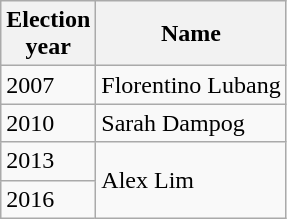<table class=wikitable>
<tr>
<th>Election<br>year</th>
<th>Name</th>
</tr>
<tr>
<td>2007</td>
<td>Florentino Lubang</td>
</tr>
<tr>
<td>2010</td>
<td>Sarah Dampog</td>
</tr>
<tr>
<td>2013</td>
<td rowspan=2>Alex Lim</td>
</tr>
<tr>
<td>2016</td>
</tr>
</table>
